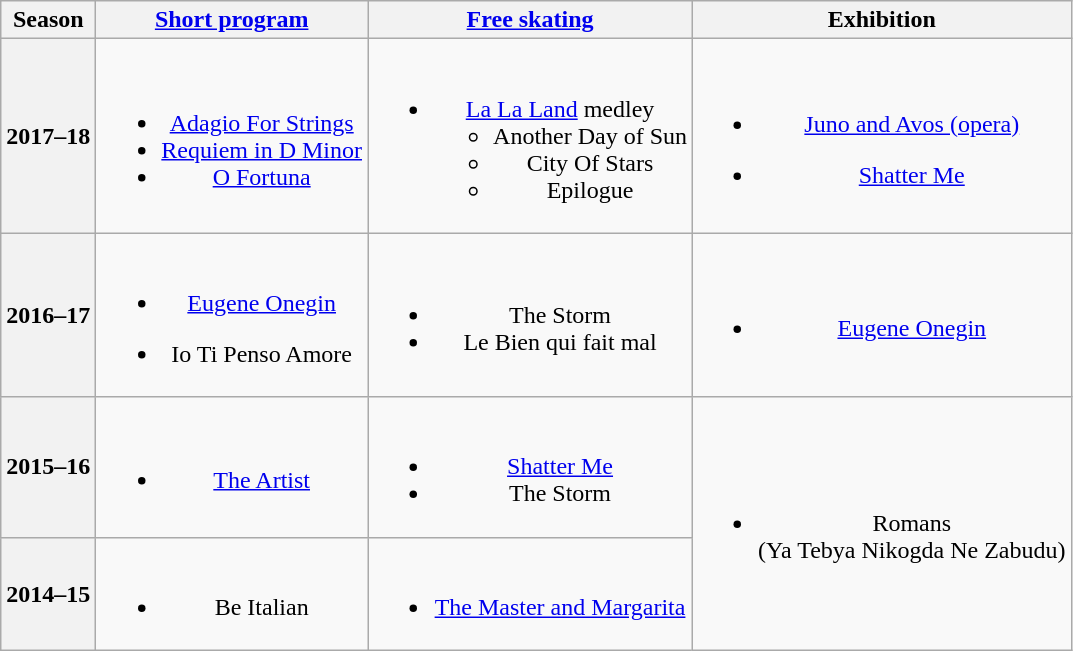<table class=wikitable style=text-align:center>
<tr>
<th>Season</th>
<th><a href='#'>Short program</a></th>
<th><a href='#'>Free skating</a></th>
<th>Exhibition</th>
</tr>
<tr>
<th>2017–18 <br> </th>
<td><br><ul><li><a href='#'>Adagio For Strings</a> <br></li><li><a href='#'>Requiem in D Minor</a> <br></li><li><a href='#'>O Fortuna</a> <br></li></ul></td>
<td><br><ul><li><a href='#'>La La Land</a> medley<ul><li>Another Day of Sun</li><li>City Of Stars</li><li>Epilogue <br></li></ul></li></ul></td>
<td><br><ul><li><a href='#'>Juno and Avos (opera)</a> <br></li></ul><ul><li><a href='#'>Shatter Me</a> <br></li></ul></td>
</tr>
<tr>
<th>2016–17 <br> </th>
<td><br><ul><li><a href='#'>Eugene Onegin</a></li></ul><ul><li>Io Ti Penso Amore <br></li></ul></td>
<td><br><ul><li>The Storm <br></li><li>Le Bien qui fait mal <br></li></ul></td>
<td><br><ul><li><a href='#'>Eugene Onegin</a></li></ul></td>
</tr>
<tr>
<th>2015–16 <br> </th>
<td><br><ul><li><a href='#'>The Artist</a> <br></li></ul></td>
<td><br><ul><li><a href='#'>Shatter Me</a> <br></li><li>The Storm <br></li></ul></td>
<td rowspan=2><br><ul><li>Romans <br>(Ya Tebya Nikogda Ne Zabudu) <br></li></ul></td>
</tr>
<tr>
<th>2014–15 <br> </th>
<td><br><ul><li>Be Italian <br></li></ul></td>
<td><br><ul><li><a href='#'>The Master and Margarita</a> <br></li></ul></td>
</tr>
</table>
